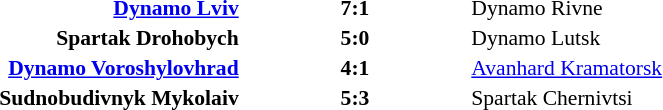<table width=100% cellspacing=1>
<tr>
<th width=20%></th>
<th width=12%></th>
<th width=20%></th>
<th></th>
</tr>
<tr style=font-size:90%>
<td align=right><strong><a href='#'>Dynamo Lviv</a></strong></td>
<td align=center><strong>7:1</strong></td>
<td>Dynamo Rivne</td>
<td align=center></td>
</tr>
<tr style=font-size:90%>
<td align=right><strong>Spartak Drohobych</strong></td>
<td align=center><strong>5:0</strong></td>
<td>Dynamo Lutsk</td>
<td align=center></td>
</tr>
<tr style=font-size:90%>
<td align=right><strong><a href='#'>Dynamo Voroshylovhrad</a></strong></td>
<td align=center><strong>4:1</strong></td>
<td><a href='#'>Avanhard Kramatorsk</a></td>
<td align=center></td>
</tr>
<tr style=font-size:90%>
<td align=right><strong>Sudnobudivnyk Mykolaiv</strong></td>
<td align=center><strong>5:3</strong></td>
<td>Spartak Chernivtsi</td>
<td align=center></td>
</tr>
</table>
